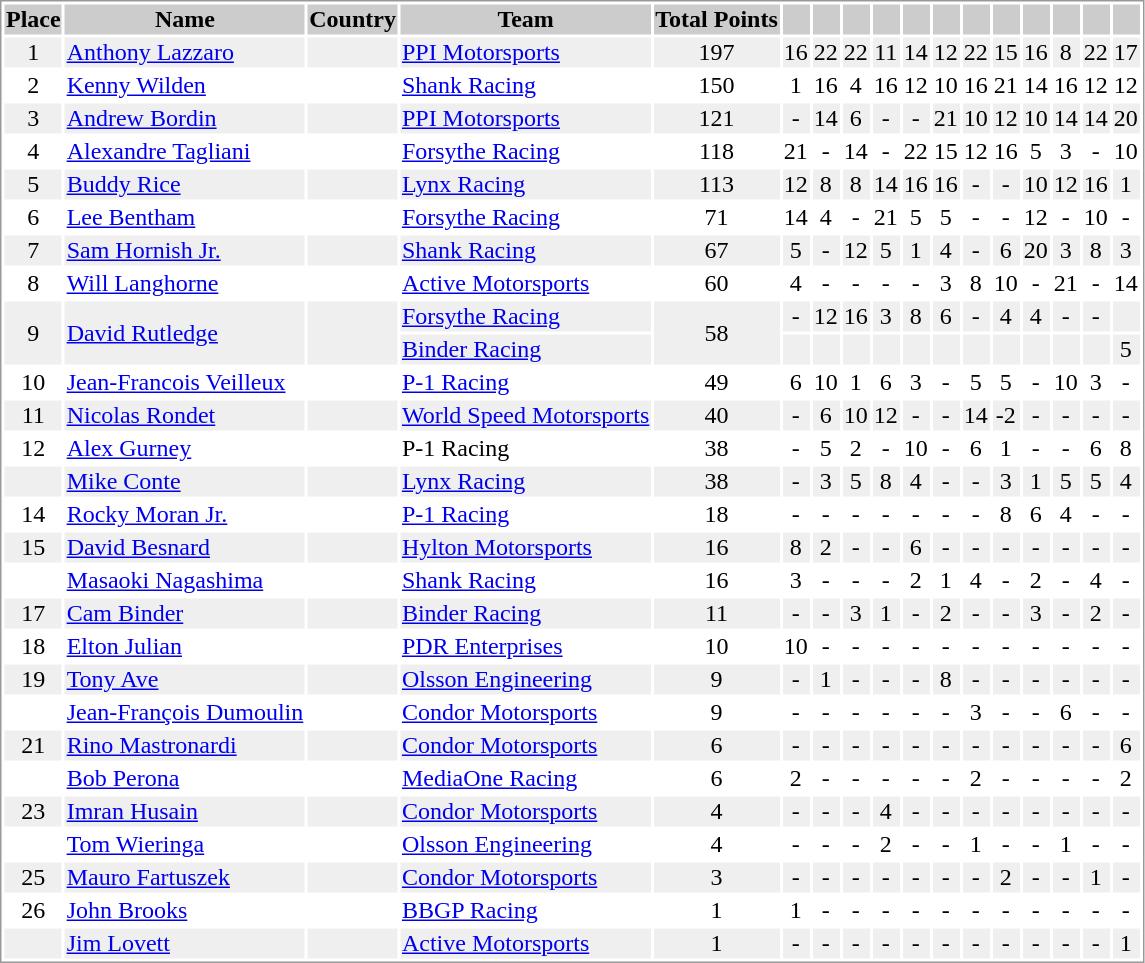<table border="0" style="border: 1px solid #999; background-color:#FFFFFF; text-align:center">
<tr align="center" style="background:#CCCCCC;">
<th>Place</th>
<th>Name</th>
<th>Country</th>
<th>Team</th>
<th>Total Points</th>
<th></th>
<th></th>
<th></th>
<th></th>
<th></th>
<th></th>
<th></th>
<th></th>
<th></th>
<th></th>
<th></th>
<th></th>
</tr>
<tr style="background:#EFEFEF;">
<td>1</td>
<td align="left"><a href='#'>Anthony Lazzaro</a></td>
<td align="left"></td>
<td align="left"><a href='#'>PPI Motorsports</a></td>
<td>197</td>
<td>16</td>
<td>22</td>
<td>22</td>
<td>11</td>
<td>14</td>
<td>12</td>
<td>22</td>
<td>15</td>
<td>16</td>
<td>8</td>
<td>22</td>
<td>17</td>
</tr>
<tr>
<td>2</td>
<td align="left"><a href='#'>Kenny Wilden</a></td>
<td align="left"></td>
<td align="left"><a href='#'>Shank Racing</a></td>
<td>150</td>
<td>1</td>
<td>16</td>
<td>4</td>
<td>16</td>
<td>12</td>
<td>10</td>
<td>16</td>
<td>21</td>
<td>14</td>
<td>16</td>
<td>12</td>
<td>12</td>
</tr>
<tr style="background:#EFEFEF;">
<td>3</td>
<td align="left"><a href='#'>Andrew Bordin</a></td>
<td align="left"></td>
<td align="left"><a href='#'>PPI Motorsports</a></td>
<td>121</td>
<td>-</td>
<td>14</td>
<td>6</td>
<td>-</td>
<td>-</td>
<td>21</td>
<td>10</td>
<td>12</td>
<td>10</td>
<td>14</td>
<td>14</td>
<td>20</td>
</tr>
<tr>
<td>4</td>
<td align="left"><a href='#'>Alexandre Tagliani</a></td>
<td align="left"></td>
<td align="left"><a href='#'>Forsythe Racing</a></td>
<td>118</td>
<td>21</td>
<td>-</td>
<td>14</td>
<td>-</td>
<td>22</td>
<td>15</td>
<td>12</td>
<td>16</td>
<td>5</td>
<td>3</td>
<td>-</td>
<td>10</td>
</tr>
<tr style="background:#EFEFEF;">
<td>5</td>
<td align="left"><a href='#'>Buddy Rice</a></td>
<td align="left"></td>
<td align="left"><a href='#'>Lynx Racing</a></td>
<td>113</td>
<td>12</td>
<td>8</td>
<td>8</td>
<td>14</td>
<td>16</td>
<td>16</td>
<td>-</td>
<td>-</td>
<td>10</td>
<td>12</td>
<td>16</td>
<td>1</td>
</tr>
<tr>
<td>6</td>
<td align="left"><a href='#'>Lee Bentham</a></td>
<td align="left"></td>
<td align="left"><a href='#'>Forsythe Racing</a></td>
<td>71</td>
<td>14</td>
<td>4</td>
<td>-</td>
<td>21</td>
<td>5</td>
<td>5</td>
<td>-</td>
<td>-</td>
<td>12</td>
<td>-</td>
<td>10</td>
<td>-</td>
</tr>
<tr style="background:#EFEFEF;">
<td>7</td>
<td align="left"><a href='#'>Sam Hornish Jr.</a></td>
<td align="left"></td>
<td align="left"><a href='#'>Shank Racing</a></td>
<td>67</td>
<td>5</td>
<td>-</td>
<td>12</td>
<td>5</td>
<td>1</td>
<td>4</td>
<td>-</td>
<td>6</td>
<td>20</td>
<td>3</td>
<td>8</td>
<td>3</td>
</tr>
<tr>
<td>8</td>
<td align="left"><a href='#'>Will Langhorne</a></td>
<td align="left"></td>
<td align="left"><a href='#'>Active Motorsports</a></td>
<td>60</td>
<td>4</td>
<td>-</td>
<td>-</td>
<td>-</td>
<td>-</td>
<td>3</td>
<td>8</td>
<td>10</td>
<td>-</td>
<td>21</td>
<td>-</td>
<td>14</td>
</tr>
<tr style="background:#EFEFEF;">
<td rowspan=2>9</td>
<td rowspan=2 align="left"><a href='#'>David Rutledge</a></td>
<td rowspan=2 align="left"></td>
<td align="left"><a href='#'>Forsythe Racing</a></td>
<td rowspan=2>58</td>
<td>-</td>
<td>12</td>
<td>16</td>
<td>3</td>
<td>8</td>
<td>6</td>
<td>-</td>
<td>4</td>
<td>4</td>
<td>-</td>
<td>-</td>
<td></td>
</tr>
<tr style="background:#EFEFEF;">
<td align="left"><a href='#'>Binder Racing</a></td>
<td></td>
<td></td>
<td></td>
<td></td>
<td></td>
<td></td>
<td></td>
<td></td>
<td></td>
<td></td>
<td></td>
<td>5</td>
</tr>
<tr>
<td>10</td>
<td align="left"><a href='#'>Jean-Francois Veilleux</a></td>
<td align="left"></td>
<td align="left"><a href='#'>P-1 Racing</a></td>
<td>49</td>
<td>6</td>
<td>10</td>
<td>1</td>
<td>6</td>
<td>3</td>
<td>-</td>
<td>5</td>
<td>5</td>
<td>-</td>
<td>10</td>
<td>3</td>
<td>-</td>
</tr>
<tr style="background:#EFEFEF;">
<td>11</td>
<td align="left"><a href='#'>Nicolas Rondet</a></td>
<td align="left"></td>
<td align="left"><a href='#'>World Speed Motorsports</a></td>
<td>40</td>
<td>-</td>
<td>6</td>
<td>10</td>
<td>12</td>
<td>-</td>
<td>-</td>
<td>14</td>
<td>-2</td>
<td>-</td>
<td>-</td>
<td>-</td>
<td>-</td>
</tr>
<tr>
<td>12</td>
<td align="left"><a href='#'>Alex Gurney</a></td>
<td align="left"></td>
<td align="left">P-1 Racing</td>
<td>38</td>
<td>-</td>
<td>5</td>
<td>2</td>
<td>-</td>
<td>10</td>
<td>-</td>
<td>6</td>
<td>1</td>
<td>-</td>
<td>-</td>
<td>6</td>
<td>8</td>
</tr>
<tr style="background:#EFEFEF;">
<td></td>
<td align="left"><a href='#'>Mike Conte</a></td>
<td align="left"></td>
<td align="left"><a href='#'>Lynx Racing</a></td>
<td>38</td>
<td>-</td>
<td>3</td>
<td>5</td>
<td>8</td>
<td>4</td>
<td>-</td>
<td>-</td>
<td>3</td>
<td>1</td>
<td>5</td>
<td>5</td>
<td>4</td>
</tr>
<tr>
<td>14</td>
<td align="left"><a href='#'>Rocky Moran Jr.</a></td>
<td align="left"></td>
<td align="left"><a href='#'>P-1 Racing</a></td>
<td>18</td>
<td>-</td>
<td>-</td>
<td>-</td>
<td>-</td>
<td>-</td>
<td>-</td>
<td>-</td>
<td>8</td>
<td>6</td>
<td>4</td>
<td>-</td>
<td>-</td>
</tr>
<tr style="background:#EFEFEF;">
<td>15</td>
<td align="left"><a href='#'>David Besnard</a></td>
<td align="left"></td>
<td align="left"><a href='#'>Hylton Motorsports</a></td>
<td>16</td>
<td>8</td>
<td>2</td>
<td>-</td>
<td>-</td>
<td>6</td>
<td>-</td>
<td>-</td>
<td>-</td>
<td>-</td>
<td>-</td>
<td>-</td>
<td>-</td>
</tr>
<tr>
<td></td>
<td align="left"><a href='#'>Masaoki Nagashima</a></td>
<td align="left"></td>
<td align="left"><a href='#'>Shank Racing</a></td>
<td>16</td>
<td>3</td>
<td>-</td>
<td>-</td>
<td>-</td>
<td>2</td>
<td>1</td>
<td>4</td>
<td>-</td>
<td>2</td>
<td>-</td>
<td>4</td>
<td>-</td>
</tr>
<tr style="background:#EFEFEF;">
<td>17</td>
<td align="left"><a href='#'>Cam Binder</a></td>
<td align="left"></td>
<td align="left"><a href='#'>Binder Racing</a></td>
<td>11</td>
<td>-</td>
<td>-</td>
<td>3</td>
<td>1</td>
<td>-</td>
<td>2</td>
<td>-</td>
<td>-</td>
<td>3</td>
<td>-</td>
<td>2</td>
<td>-</td>
</tr>
<tr>
<td>18</td>
<td align="left"><a href='#'>Elton Julian</a></td>
<td align="left"></td>
<td align="left"><a href='#'>PDR Enterprises</a></td>
<td>10</td>
<td>10</td>
<td>-</td>
<td>-</td>
<td>-</td>
<td>-</td>
<td>-</td>
<td>-</td>
<td>-</td>
<td>-</td>
<td>-</td>
<td>-</td>
<td>-</td>
</tr>
<tr style="background:#EFEFEF;">
<td>19</td>
<td align="left"><a href='#'>Tony Ave</a></td>
<td align="left"></td>
<td align="left"><a href='#'>Olsson Engineering</a></td>
<td>9</td>
<td>-</td>
<td>1</td>
<td>-</td>
<td>-</td>
<td>-</td>
<td>8</td>
<td>-</td>
<td>-</td>
<td>-</td>
<td>-</td>
<td>-</td>
<td>-</td>
</tr>
<tr>
<td></td>
<td align="left"><a href='#'>Jean-François Dumoulin</a></td>
<td align="left"></td>
<td align="left"><a href='#'>Condor Motorsports</a></td>
<td>9</td>
<td>-</td>
<td>-</td>
<td>-</td>
<td>-</td>
<td>-</td>
<td>-</td>
<td>3</td>
<td>-</td>
<td>-</td>
<td>6</td>
<td>-</td>
<td>-</td>
</tr>
<tr style="background:#EFEFEF;">
<td>21</td>
<td align="left"><a href='#'>Rino Mastronardi</a></td>
<td align="left"></td>
<td align="left"><a href='#'>Condor Motorsports</a></td>
<td>6</td>
<td>-</td>
<td>-</td>
<td>-</td>
<td>-</td>
<td>-</td>
<td>-</td>
<td>-</td>
<td>-</td>
<td>-</td>
<td>-</td>
<td>-</td>
<td>6</td>
</tr>
<tr>
<td></td>
<td align="left"><a href='#'>Bob Perona</a></td>
<td align="left"></td>
<td align="left"><a href='#'>MediaOne Racing</a></td>
<td>6</td>
<td>2</td>
<td>-</td>
<td>-</td>
<td>-</td>
<td>-</td>
<td>-</td>
<td>2</td>
<td>-</td>
<td>-</td>
<td>-</td>
<td>-</td>
<td>2</td>
</tr>
<tr style="background:#EFEFEF;">
<td>23</td>
<td align="left"><a href='#'>Imran Husain</a></td>
<td align="left"></td>
<td align="left"><a href='#'>Condor Motorsports</a></td>
<td>4</td>
<td>-</td>
<td>-</td>
<td>-</td>
<td>4</td>
<td>-</td>
<td>-</td>
<td>-</td>
<td>-</td>
<td>-</td>
<td>-</td>
<td>-</td>
<td>-</td>
</tr>
<tr>
<td></td>
<td align="left"><a href='#'>Tom Wieringa</a></td>
<td align="left"></td>
<td align="left"><a href='#'>Olsson Engineering</a></td>
<td>4</td>
<td>-</td>
<td>-</td>
<td>-</td>
<td>2</td>
<td>-</td>
<td>-</td>
<td>1</td>
<td>-</td>
<td>-</td>
<td>1</td>
<td>-</td>
<td>-</td>
</tr>
<tr style="background:#EFEFEF;">
<td>25</td>
<td align="left"><a href='#'>Mauro Fartuszek</a></td>
<td align="left"></td>
<td align="left"><a href='#'>Condor Motorsports</a></td>
<td>3</td>
<td>-</td>
<td>-</td>
<td>-</td>
<td>-</td>
<td>-</td>
<td>-</td>
<td>-</td>
<td>2</td>
<td>-</td>
<td>-</td>
<td>1</td>
<td>-</td>
</tr>
<tr>
<td>26</td>
<td align="left"><a href='#'>John Brooks</a></td>
<td align="left"></td>
<td align="left"><a href='#'>BBGP Racing</a></td>
<td>1</td>
<td>1</td>
<td>-</td>
<td>-</td>
<td>-</td>
<td>-</td>
<td>-</td>
<td>-</td>
<td>-</td>
<td>-</td>
<td>-</td>
<td>-</td>
<td>-</td>
</tr>
<tr style="background:#EFEFEF;">
<td></td>
<td align="left"><a href='#'>Jim Lovett</a></td>
<td align="left"></td>
<td align="left"><a href='#'>Active Motorsports</a></td>
<td>1</td>
<td>-</td>
<td>-</td>
<td>-</td>
<td>-</td>
<td>-</td>
<td>-</td>
<td>-</td>
<td>-</td>
<td>-</td>
<td>-</td>
<td>-</td>
<td>1</td>
</tr>
</table>
